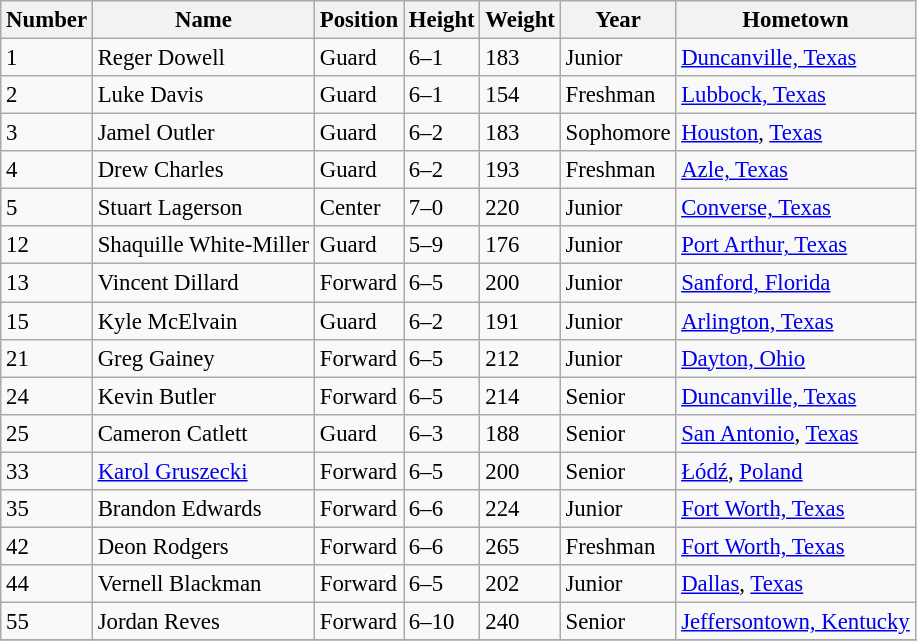<table class="wikitable" style="font-size: 95%;">
<tr>
<th>Number</th>
<th>Name</th>
<th>Position</th>
<th>Height</th>
<th>Weight</th>
<th>Year</th>
<th>Hometown</th>
</tr>
<tr>
<td>1</td>
<td>Reger Dowell</td>
<td>Guard</td>
<td>6–1</td>
<td>183</td>
<td>Junior</td>
<td><a href='#'>Duncanville, Texas</a></td>
</tr>
<tr>
<td>2</td>
<td>Luke Davis</td>
<td>Guard</td>
<td>6–1</td>
<td>154</td>
<td>Freshman</td>
<td><a href='#'>Lubbock, Texas</a></td>
</tr>
<tr>
<td>3</td>
<td>Jamel Outler</td>
<td>Guard</td>
<td>6–2</td>
<td>183</td>
<td>Sophomore</td>
<td><a href='#'>Houston</a>, <a href='#'>Texas</a></td>
</tr>
<tr>
<td>4</td>
<td>Drew Charles</td>
<td>Guard</td>
<td>6–2</td>
<td>193</td>
<td>Freshman</td>
<td><a href='#'>Azle, Texas</a></td>
</tr>
<tr>
<td>5</td>
<td>Stuart Lagerson</td>
<td>Center</td>
<td>7–0</td>
<td>220</td>
<td>Junior</td>
<td><a href='#'>Converse, Texas</a></td>
</tr>
<tr>
<td>12</td>
<td>Shaquille White-Miller</td>
<td>Guard</td>
<td>5–9</td>
<td>176</td>
<td>Junior</td>
<td><a href='#'>Port Arthur, Texas</a></td>
</tr>
<tr>
<td>13</td>
<td>Vincent Dillard</td>
<td>Forward</td>
<td>6–5</td>
<td>200</td>
<td>Junior</td>
<td><a href='#'>Sanford, Florida</a></td>
</tr>
<tr>
<td>15</td>
<td>Kyle McElvain</td>
<td>Guard</td>
<td>6–2</td>
<td>191</td>
<td>Junior</td>
<td><a href='#'>Arlington, Texas</a></td>
</tr>
<tr>
<td>21</td>
<td>Greg Gainey</td>
<td>Forward</td>
<td>6–5</td>
<td>212</td>
<td>Junior</td>
<td><a href='#'>Dayton, Ohio</a></td>
</tr>
<tr>
<td>24</td>
<td>Kevin Butler</td>
<td>Forward</td>
<td>6–5</td>
<td>214</td>
<td>Senior</td>
<td><a href='#'>Duncanville, Texas</a></td>
</tr>
<tr>
<td>25</td>
<td>Cameron Catlett</td>
<td>Guard</td>
<td>6–3</td>
<td>188</td>
<td>Senior</td>
<td><a href='#'>San Antonio</a>, <a href='#'>Texas</a></td>
</tr>
<tr>
<td>33</td>
<td><a href='#'>Karol Gruszecki</a></td>
<td>Forward</td>
<td>6–5</td>
<td>200</td>
<td>Senior</td>
<td><a href='#'>Łódź</a>, <a href='#'>Poland</a></td>
</tr>
<tr>
<td>35</td>
<td>Brandon Edwards</td>
<td>Forward</td>
<td>6–6</td>
<td>224</td>
<td>Junior</td>
<td><a href='#'>Fort Worth, Texas</a></td>
</tr>
<tr>
<td>42</td>
<td>Deon Rodgers</td>
<td>Forward</td>
<td>6–6</td>
<td>265</td>
<td>Freshman</td>
<td><a href='#'>Fort Worth, Texas</a></td>
</tr>
<tr>
<td>44</td>
<td>Vernell Blackman</td>
<td>Forward</td>
<td>6–5</td>
<td>202</td>
<td>Junior</td>
<td><a href='#'>Dallas</a>, <a href='#'>Texas</a></td>
</tr>
<tr>
<td>55</td>
<td>Jordan Reves</td>
<td>Forward</td>
<td>6–10</td>
<td>240</td>
<td>Senior</td>
<td><a href='#'>Jeffersontown, Kentucky</a></td>
</tr>
<tr>
</tr>
</table>
